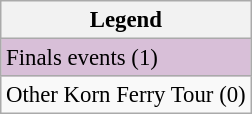<table class="wikitable" style="font-size:95%;">
<tr>
<th>Legend</th>
</tr>
<tr style="background:#D8BFD8;">
<td>Finals events (1)</td>
</tr>
<tr>
<td>Other Korn Ferry Tour (0)</td>
</tr>
</table>
